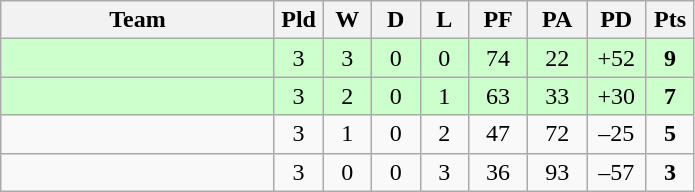<table class="wikitable" style="text-align:center;">
<tr>
<th width=175>Team</th>
<th width=25 abbr="Played">Pld</th>
<th width=25 abbr="Won">W</th>
<th width=25 abbr="Drawn">D</th>
<th width=25 abbr="Lost">L</th>
<th width=32 abbr="Points for">PF</th>
<th width=32 abbr="Points against">PA</th>
<th width=32 abbr="Points difference">PD</th>
<th width=25 abbr="Points">Pts</th>
</tr>
<tr bgcolor=ccffcc>
<td align=left></td>
<td>3</td>
<td>3</td>
<td>0</td>
<td>0</td>
<td>74</td>
<td>22</td>
<td>+52</td>
<td><strong>9</strong></td>
</tr>
<tr bgcolor=ccffcc>
<td align=left></td>
<td>3</td>
<td>2</td>
<td>0</td>
<td>1</td>
<td>63</td>
<td>33</td>
<td>+30</td>
<td><strong>7</strong></td>
</tr>
<tr>
<td align=left></td>
<td>3</td>
<td>1</td>
<td>0</td>
<td>2</td>
<td>47</td>
<td>72</td>
<td>–25</td>
<td><strong>5</strong></td>
</tr>
<tr>
<td align=left></td>
<td>3</td>
<td>0</td>
<td>0</td>
<td>3</td>
<td>36</td>
<td>93</td>
<td>–57</td>
<td><strong>3</strong></td>
</tr>
</table>
